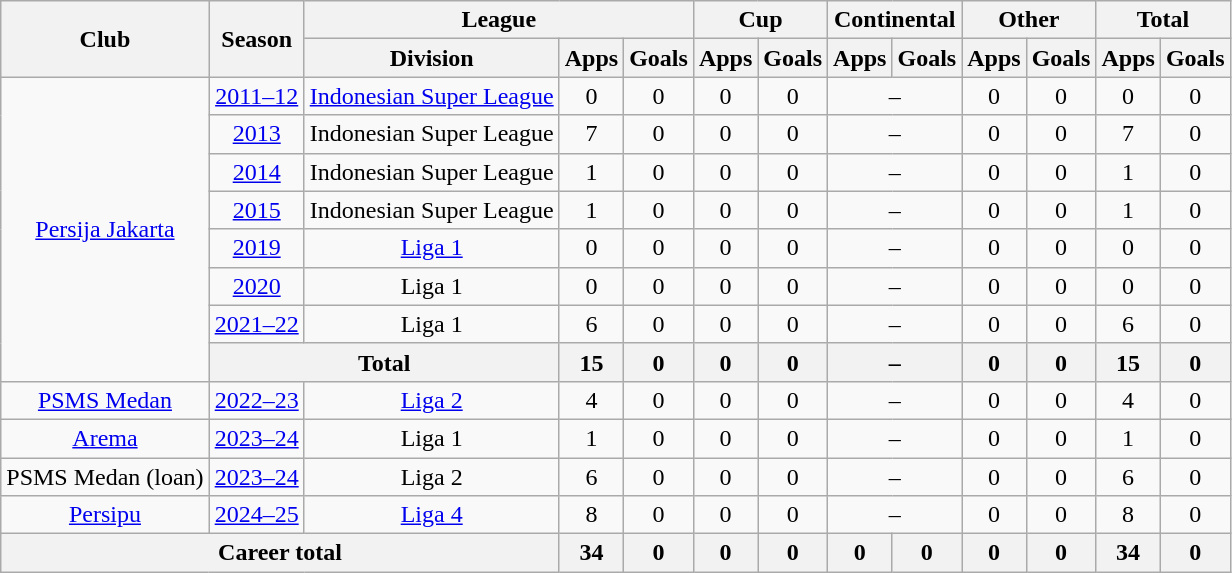<table class="wikitable" style="text-align: center">
<tr>
<th rowspan="2">Club</th>
<th rowspan="2">Season</th>
<th colspan="3">League</th>
<th colspan="2">Cup</th>
<th colspan="2">Continental</th>
<th colspan="2">Other</th>
<th colspan="2">Total</th>
</tr>
<tr>
<th>Division</th>
<th>Apps</th>
<th>Goals</th>
<th>Apps</th>
<th>Goals</th>
<th>Apps</th>
<th>Goals</th>
<th>Apps</th>
<th>Goals</th>
<th>Apps</th>
<th>Goals</th>
</tr>
<tr>
<td rowspan="8"><a href='#'>Persija Jakarta</a></td>
<td><a href='#'>2011–12</a></td>
<td rowspan="1"><a href='#'>Indonesian Super League</a></td>
<td>0</td>
<td>0</td>
<td>0</td>
<td>0</td>
<td colspan="2">–</td>
<td>0</td>
<td>0</td>
<td>0</td>
<td>0</td>
</tr>
<tr>
<td><a href='#'>2013</a></td>
<td rowspan="1">Indonesian Super League</td>
<td>7</td>
<td>0</td>
<td>0</td>
<td>0</td>
<td colspan="2">–</td>
<td>0</td>
<td>0</td>
<td>7</td>
<td>0</td>
</tr>
<tr>
<td><a href='#'>2014</a></td>
<td rowspan="1">Indonesian Super League</td>
<td>1</td>
<td>0</td>
<td>0</td>
<td>0</td>
<td colspan="2">–</td>
<td>0</td>
<td>0</td>
<td>1</td>
<td>0</td>
</tr>
<tr>
<td><a href='#'>2015</a></td>
<td rowspan="1">Indonesian Super League</td>
<td>1</td>
<td>0</td>
<td>0</td>
<td>0</td>
<td colspan="2">–</td>
<td>0</td>
<td>0</td>
<td>1</td>
<td>0</td>
</tr>
<tr>
<td><a href='#'>2019</a></td>
<td rowspan="1" valign="center"><a href='#'>Liga 1</a></td>
<td>0</td>
<td>0</td>
<td>0</td>
<td>0</td>
<td colspan="2">–</td>
<td>0</td>
<td>0</td>
<td>0</td>
<td>0</td>
</tr>
<tr>
<td><a href='#'>2020</a></td>
<td rowspan="1" valign="center">Liga 1</td>
<td>0</td>
<td>0</td>
<td>0</td>
<td>0</td>
<td colspan="2">–</td>
<td>0</td>
<td>0</td>
<td>0</td>
<td>0</td>
</tr>
<tr>
<td><a href='#'>2021–22</a></td>
<td rowspan="1" valign="center">Liga 1</td>
<td>6</td>
<td>0</td>
<td>0</td>
<td>0</td>
<td colspan="2">–</td>
<td>0</td>
<td>0</td>
<td>6</td>
<td>0</td>
</tr>
<tr>
<th colspan=2>Total</th>
<th>15</th>
<th>0</th>
<th>0</th>
<th>0</th>
<th colspan="2">–</th>
<th>0</th>
<th>0</th>
<th>15</th>
<th>0</th>
</tr>
<tr>
<td rowspan="1"><a href='#'>PSMS Medan</a></td>
<td><a href='#'>2022–23</a></td>
<td rowspan="1" valign="center"><a href='#'>Liga 2</a></td>
<td>4</td>
<td>0</td>
<td>0</td>
<td>0</td>
<td colspan="2">–</td>
<td>0</td>
<td>0</td>
<td>4</td>
<td>0</td>
</tr>
<tr>
<td rowspan="1"><a href='#'>Arema</a></td>
<td><a href='#'>2023–24</a></td>
<td rowspan="1" valign="center">Liga 1</td>
<td>1</td>
<td>0</td>
<td>0</td>
<td>0</td>
<td colspan="2">–</td>
<td>0</td>
<td>0</td>
<td>1</td>
<td>0</td>
</tr>
<tr>
<td>PSMS Medan (loan)</td>
<td><a href='#'>2023–24</a></td>
<td rowspan="1" valign="center">Liga 2</td>
<td>6</td>
<td>0</td>
<td>0</td>
<td>0</td>
<td colspan="2">–</td>
<td>0</td>
<td>0</td>
<td>6</td>
<td>0</td>
</tr>
<tr>
<td><a href='#'>Persipu</a></td>
<td><a href='#'>2024–25</a></td>
<td rowspan="1" valign="center"><a href='#'>Liga 4</a></td>
<td>8</td>
<td>0</td>
<td>0</td>
<td>0</td>
<td colspan="2">–</td>
<td>0</td>
<td>0</td>
<td>8</td>
<td>0</td>
</tr>
<tr>
<th colspan=3>Career total</th>
<th>34</th>
<th>0</th>
<th>0</th>
<th>0</th>
<th>0</th>
<th>0</th>
<th>0</th>
<th>0</th>
<th>34</th>
<th>0</th>
</tr>
</table>
